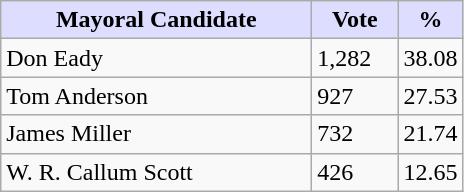<table class="wikitable">
<tr>
<th style="background:#ddf; width:200px;">Mayoral Candidate</th>
<th style="background:#ddf; width:50px;">Vote</th>
<th style="background:#ddf; width:30px;">%</th>
</tr>
<tr>
<td>Don Eady</td>
<td>1,282</td>
<td>38.08</td>
</tr>
<tr>
<td>Tom Anderson</td>
<td>927</td>
<td>27.53</td>
</tr>
<tr>
<td>James Miller</td>
<td>732</td>
<td>21.74</td>
</tr>
<tr>
<td>W. R. Callum Scott</td>
<td>426</td>
<td>12.65</td>
</tr>
</table>
